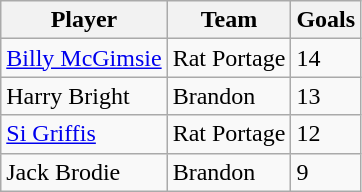<table class="wikitable">
<tr>
<th>Player</th>
<th>Team</th>
<th>Goals</th>
</tr>
<tr>
<td><a href='#'>Billy McGimsie</a></td>
<td>Rat Portage</td>
<td>14</td>
</tr>
<tr>
<td>Harry Bright</td>
<td>Brandon</td>
<td>13</td>
</tr>
<tr>
<td><a href='#'>Si Griffis</a></td>
<td>Rat Portage</td>
<td>12</td>
</tr>
<tr>
<td>Jack Brodie</td>
<td>Brandon</td>
<td>9</td>
</tr>
</table>
